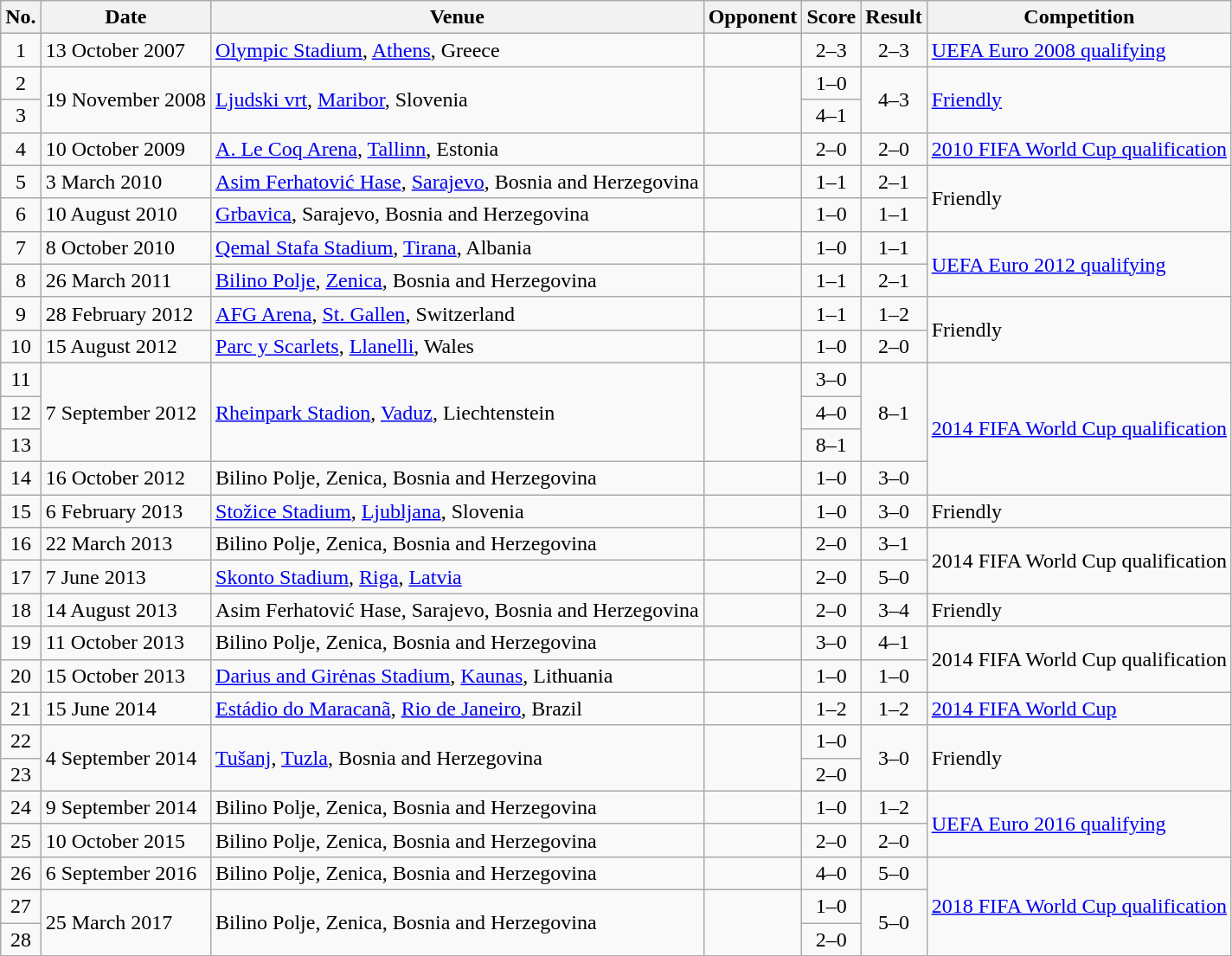<table class="wikitable sortable">
<tr>
<th scope="col">No.</th>
<th scope="col">Date</th>
<th scope="col">Venue</th>
<th scope="col">Opponent</th>
<th scope="col">Score</th>
<th scope="col">Result</th>
<th scope="col">Competition</th>
</tr>
<tr>
<td align="center">1</td>
<td>13 October 2007</td>
<td><a href='#'>Olympic Stadium</a>, <a href='#'>Athens</a>, Greece</td>
<td></td>
<td align="center">2–3</td>
<td align="center">2–3</td>
<td><a href='#'>UEFA Euro 2008 qualifying</a></td>
</tr>
<tr>
<td align="center">2</td>
<td rowspan="2">19 November 2008</td>
<td rowspan="2"><a href='#'>Ljudski vrt</a>, <a href='#'>Maribor</a>, Slovenia</td>
<td rowspan="2"></td>
<td align="center">1–0</td>
<td rowspan="2" style="text-align:center;">4–3</td>
<td rowspan="2"><a href='#'>Friendly</a></td>
</tr>
<tr>
<td align="center">3</td>
<td align="center">4–1</td>
</tr>
<tr>
<td align="center">4</td>
<td>10 October 2009</td>
<td><a href='#'>A. Le Coq Arena</a>, <a href='#'>Tallinn</a>, Estonia</td>
<td></td>
<td align="center">2–0</td>
<td align="center">2–0</td>
<td><a href='#'>2010 FIFA World Cup qualification</a></td>
</tr>
<tr>
<td align="center">5</td>
<td>3 March 2010</td>
<td><a href='#'>Asim Ferhatović Hase</a>, <a href='#'>Sarajevo</a>, Bosnia and Herzegovina</td>
<td></td>
<td align="center">1–1</td>
<td align="center">2–1</td>
<td rowspan=2>Friendly</td>
</tr>
<tr>
<td align="center">6</td>
<td>10 August 2010</td>
<td><a href='#'>Grbavica</a>, Sarajevo, Bosnia and Herzegovina</td>
<td></td>
<td align="center">1–0</td>
<td align="center">1–1</td>
</tr>
<tr>
<td align="center">7</td>
<td>8 October 2010</td>
<td><a href='#'>Qemal Stafa Stadium</a>, <a href='#'>Tirana</a>, Albania</td>
<td></td>
<td align="center">1–0</td>
<td align="center">1–1</td>
<td rowspan=2><a href='#'>UEFA Euro 2012 qualifying</a></td>
</tr>
<tr>
<td align="center">8</td>
<td>26 March 2011</td>
<td><a href='#'>Bilino Polje</a>, <a href='#'>Zenica</a>, Bosnia and Herzegovina</td>
<td></td>
<td align="center">1–1</td>
<td align="center">2–1</td>
</tr>
<tr>
<td align="center">9</td>
<td>28 February 2012</td>
<td><a href='#'>AFG Arena</a>, <a href='#'>St. Gallen</a>, Switzerland</td>
<td></td>
<td align="center">1–1</td>
<td align="center">1–2</td>
<td rowspan=2>Friendly</td>
</tr>
<tr>
<td align="center">10</td>
<td>15 August 2012</td>
<td><a href='#'>Parc y Scarlets</a>, <a href='#'>Llanelli</a>, Wales</td>
<td></td>
<td align="center">1–0</td>
<td align="center">2–0</td>
</tr>
<tr>
<td align="center">11</td>
<td rowspan=3>7 September 2012</td>
<td rowspan=3><a href='#'>Rheinpark Stadion</a>, <a href='#'>Vaduz</a>, Liechtenstein</td>
<td rowspan=3></td>
<td align="center">3–0</td>
<td rowspan=3 style="text-align:center;">8–1</td>
<td rowspan=4><a href='#'>2014 FIFA World Cup qualification</a></td>
</tr>
<tr>
<td align="center">12</td>
<td align="center">4–0</td>
</tr>
<tr>
<td align="center">13</td>
<td align="center">8–1</td>
</tr>
<tr>
<td align="center">14</td>
<td>16 October 2012</td>
<td>Bilino Polje, Zenica, Bosnia and Herzegovina</td>
<td></td>
<td align="center">1–0</td>
<td align="center">3–0</td>
</tr>
<tr>
<td align="center">15</td>
<td>6 February 2013</td>
<td><a href='#'>Stožice Stadium</a>, <a href='#'>Ljubljana</a>, Slovenia</td>
<td></td>
<td align="center">1–0</td>
<td align="center">3–0</td>
<td>Friendly</td>
</tr>
<tr>
<td align="center">16</td>
<td>22 March 2013</td>
<td>Bilino Polje, Zenica, Bosnia and Herzegovina</td>
<td></td>
<td align="center">2–0</td>
<td align="center">3–1</td>
<td rowspan=2>2014 FIFA World Cup qualification</td>
</tr>
<tr>
<td align="center">17</td>
<td>7 June 2013</td>
<td><a href='#'>Skonto Stadium</a>, <a href='#'>Riga</a>, <a href='#'>Latvia</a></td>
<td></td>
<td align="center">2–0</td>
<td align="center">5–0</td>
</tr>
<tr>
<td align="center">18</td>
<td>14 August 2013</td>
<td>Asim Ferhatović Hase, Sarajevo, Bosnia and Herzegovina</td>
<td></td>
<td align="center">2–0</td>
<td align="center">3–4</td>
<td>Friendly</td>
</tr>
<tr>
<td align="center">19</td>
<td>11 October 2013</td>
<td>Bilino Polje, Zenica, Bosnia and Herzegovina</td>
<td></td>
<td align="center">3–0</td>
<td align="center">4–1</td>
<td rowspan=2>2014 FIFA World Cup qualification</td>
</tr>
<tr>
<td align="center">20</td>
<td>15 October 2013</td>
<td><a href='#'>Darius and Girėnas Stadium</a>, <a href='#'>Kaunas</a>, Lithuania</td>
<td></td>
<td align="center">1–0</td>
<td align="center">1–0</td>
</tr>
<tr>
<td align="center">21</td>
<td>15 June 2014</td>
<td><a href='#'>Estádio do Maracanã</a>, <a href='#'>Rio de Janeiro</a>, Brazil</td>
<td></td>
<td align="center">1–2</td>
<td align="center">1–2</td>
<td><a href='#'>2014 FIFA World Cup</a></td>
</tr>
<tr>
<td align="center">22</td>
<td rowspan="2">4 September 2014</td>
<td rowspan="2"><a href='#'>Tušanj</a>, <a href='#'>Tuzla</a>, Bosnia and Herzegovina</td>
<td rowspan="2"></td>
<td align="center">1–0</td>
<td rowspan="2" style="text-align:center;">3–0</td>
<td rowspan="2">Friendly</td>
</tr>
<tr>
<td align="center">23</td>
<td align="center">2–0</td>
</tr>
<tr>
<td align="center">24</td>
<td>9 September 2014</td>
<td>Bilino Polje, Zenica, Bosnia and Herzegovina</td>
<td></td>
<td align="center">1–0</td>
<td align="center">1–2</td>
<td rowspan=2><a href='#'>UEFA Euro 2016 qualifying</a></td>
</tr>
<tr>
<td align="center">25</td>
<td>10 October 2015</td>
<td>Bilino Polje, Zenica, Bosnia and Herzegovina</td>
<td></td>
<td align="center">2–0</td>
<td align="center">2–0</td>
</tr>
<tr>
<td align="center">26</td>
<td>6 September 2016</td>
<td>Bilino Polje, Zenica, Bosnia and Herzegovina</td>
<td></td>
<td align="center">4–0</td>
<td align="center">5–0</td>
<td rowspan=3><a href='#'>2018 FIFA World Cup qualification</a></td>
</tr>
<tr>
<td align="center">27</td>
<td rowspan="2">25 March 2017</td>
<td rowspan="2">Bilino Polje, Zenica, Bosnia and Herzegovina</td>
<td rowspan="2"></td>
<td align="center">1–0</td>
<td rowspan="2" style="text-align:center;">5–0</td>
</tr>
<tr>
<td align="center">28</td>
<td align="center">2–0</td>
</tr>
</table>
